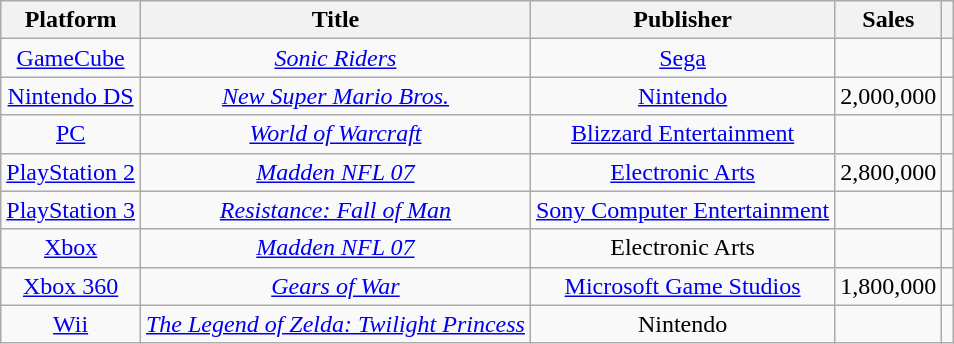<table class="wikitable sortable" style="text-align:center">
<tr>
<th>Platform</th>
<th>Title</th>
<th>Publisher</th>
<th>Sales</th>
<th class="unsortable"></th>
</tr>
<tr>
<td><a href='#'>GameCube</a></td>
<td><em><a href='#'>Sonic Riders</a></em></td>
<td><a href='#'>Sega</a></td>
<td></td>
<td></td>
</tr>
<tr>
<td><a href='#'>Nintendo DS</a></td>
<td><em><a href='#'>New Super Mario Bros.</a></em></td>
<td><a href='#'>Nintendo</a></td>
<td>2,000,000</td>
<td></td>
</tr>
<tr>
<td><a href='#'>PC</a></td>
<td><em><a href='#'>World of Warcraft</a></em></td>
<td><a href='#'>Blizzard Entertainment</a></td>
<td></td>
<td></td>
</tr>
<tr>
<td><a href='#'>PlayStation 2</a></td>
<td><em><a href='#'>Madden NFL 07</a></em></td>
<td><a href='#'>Electronic Arts</a></td>
<td>2,800,000</td>
<td></td>
</tr>
<tr>
<td><a href='#'>PlayStation 3</a></td>
<td><em><a href='#'>Resistance: Fall of Man</a></em></td>
<td><a href='#'>Sony Computer Entertainment</a></td>
<td></td>
<td></td>
</tr>
<tr>
<td><a href='#'>Xbox</a></td>
<td><em><a href='#'>Madden NFL 07</a></em></td>
<td>Electronic Arts</td>
<td></td>
<td></td>
</tr>
<tr>
<td><a href='#'>Xbox 360</a></td>
<td><em><a href='#'>Gears of War</a></em></td>
<td><a href='#'>Microsoft Game Studios</a></td>
<td>1,800,000</td>
<td></td>
</tr>
<tr>
<td><a href='#'>Wii</a></td>
<td><em><a href='#'>The Legend of Zelda: Twilight Princess</a></em></td>
<td>Nintendo</td>
<td></td>
<td></td>
</tr>
</table>
